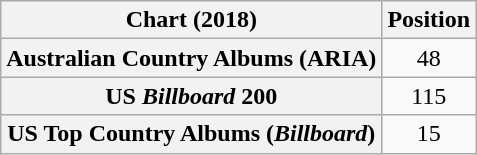<table class="wikitable sortable plainrowheaders" style="text-align:center">
<tr>
<th scope="col">Chart (2018)</th>
<th scope="col">Position</th>
</tr>
<tr>
<th scope="row">Australian Country Albums (ARIA)</th>
<td>48</td>
</tr>
<tr>
<th scope="row">US <em>Billboard</em> 200</th>
<td>115</td>
</tr>
<tr>
<th scope="row">US Top Country Albums (<em>Billboard</em>)</th>
<td>15</td>
</tr>
</table>
